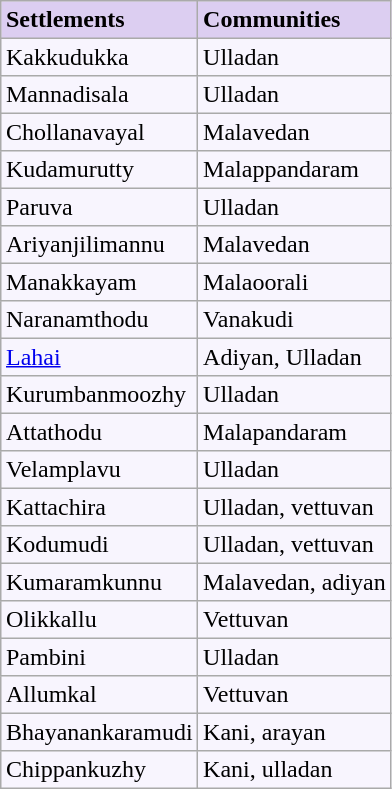<table class="sortable" border="1" cellpadding="3" cellspacing="0" style="margin: 1em 1em 1em 0; background: #f8f5fe; border: 0px #aaa solid; border-collapse: collapse; font-size: 100%;">
<tr bgcolor="#DCCEF1" style="colour:#FFFFFF" align="centre">
<td><strong>Settlements</strong></td>
<td><strong>Communities</strong></td>
</tr>
<tr>
<td>Kakkudukka</td>
<td>Ulladan</td>
</tr>
<tr>
<td>Mannadisala</td>
<td>Ulladan</td>
</tr>
<tr>
<td>Chollanavayal</td>
<td>Malavedan</td>
</tr>
<tr>
<td>Kudamurutty</td>
<td>Malappandaram</td>
</tr>
<tr>
<td>Paruva</td>
<td>Ulladan</td>
</tr>
<tr>
<td>Ariyanjilimannu</td>
<td>Malavedan</td>
</tr>
<tr>
<td>Manakkayam</td>
<td>Malaoorali</td>
</tr>
<tr>
<td>Naranamthodu</td>
<td>Vanakudi</td>
</tr>
<tr>
<td><a href='#'>Lahai</a></td>
<td>Adiyan, Ulladan</td>
</tr>
<tr>
<td>Kurumbanmoozhy</td>
<td>Ulladan</td>
</tr>
<tr>
<td>Attathodu</td>
<td>Malapandaram</td>
</tr>
<tr>
<td>Velamplavu</td>
<td>Ulladan</td>
</tr>
<tr>
<td>Kattachira</td>
<td>Ulladan, vettuvan</td>
</tr>
<tr>
<td>Kodumudi</td>
<td>Ulladan, vettuvan</td>
</tr>
<tr>
<td>Kumaramkunnu</td>
<td>Malavedan, adiyan</td>
</tr>
<tr>
<td>Olikkallu</td>
<td>Vettuvan</td>
</tr>
<tr>
<td>Pambini</td>
<td>Ulladan</td>
</tr>
<tr>
<td>Allumkal</td>
<td>Vettuvan</td>
</tr>
<tr>
<td>Bhayanankaramudi</td>
<td>Kani, arayan</td>
</tr>
<tr>
<td>Chippankuzhy</td>
<td>Kani, ulladan</td>
</tr>
</table>
